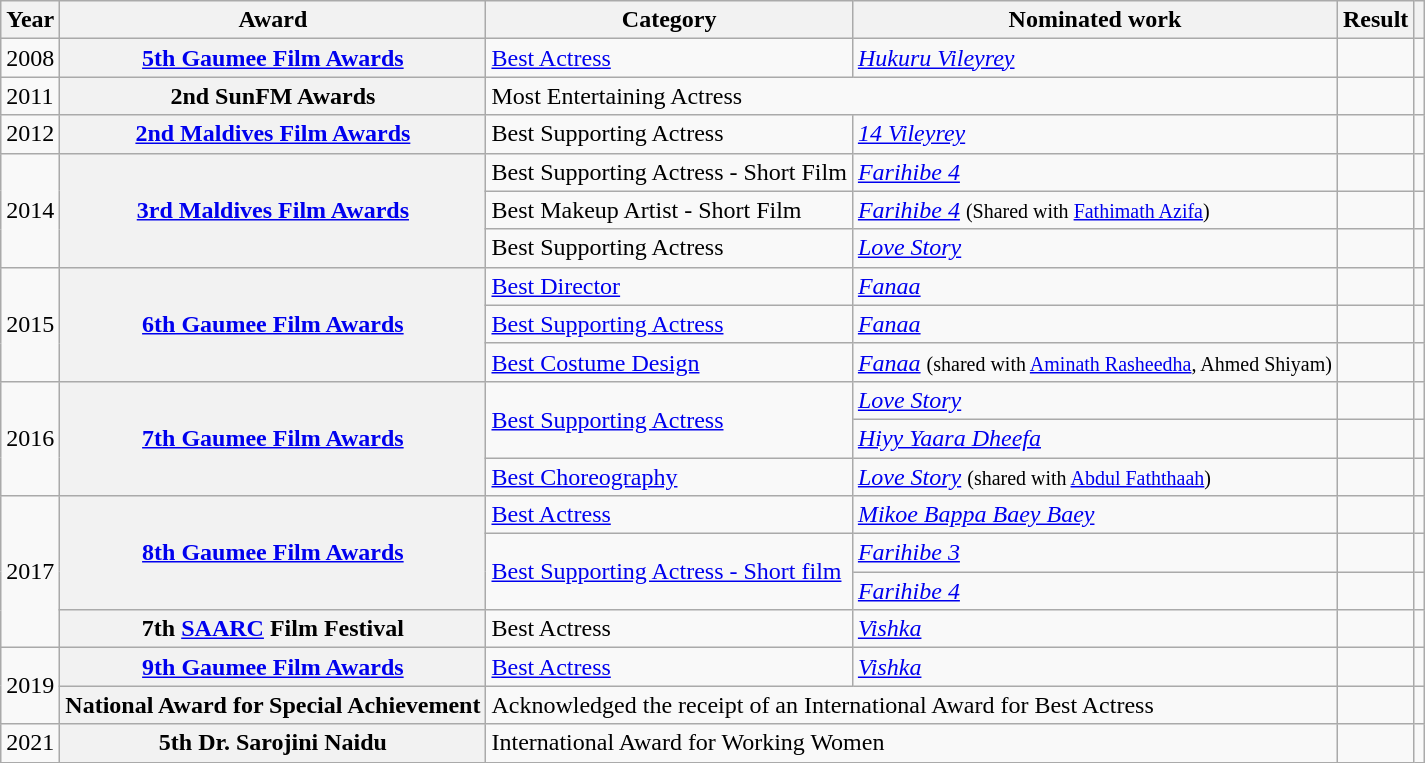<table class="wikitable plainrowheaders sortable">
<tr>
<th scope="col">Year</th>
<th scope="col">Award</th>
<th scope="col">Category</th>
<th scope="col">Nominated work</th>
<th scope="col">Result</th>
<th scope="col" class="unsortable"></th>
</tr>
<tr>
<td>2008</td>
<th scope="row"><a href='#'>5th Gaumee Film Awards</a></th>
<td><a href='#'>Best Actress</a></td>
<td><em><a href='#'>Hukuru Vileyrey</a></em></td>
<td></td>
<td style="text-align: center;"></td>
</tr>
<tr>
<td>2011</td>
<th scope="row">2nd SunFM Awards</th>
<td colspan="2">Most Entertaining Actress</td>
<td></td>
<td style="text-align:center;"></td>
</tr>
<tr>
<td>2012</td>
<th scope="row"><a href='#'>2nd Maldives Film Awards</a></th>
<td>Best Supporting Actress</td>
<td><em><a href='#'>14 Vileyrey</a></em></td>
<td></td>
<td style="text-align: center;"></td>
</tr>
<tr>
<td rowspan="3">2014</td>
<th scope="row"  rowspan="3"><a href='#'>3rd Maldives Film Awards</a></th>
<td>Best Supporting Actress - Short Film</td>
<td><em><a href='#'>Farihibe 4</a></em></td>
<td></td>
<td style="text-align: center;"></td>
</tr>
<tr>
<td>Best Makeup Artist - Short Film</td>
<td><em><a href='#'>Farihibe 4</a></em> <small>(Shared with <a href='#'>Fathimath Azifa</a>)</small></td>
<td></td>
<td style="text-align: center;"></td>
</tr>
<tr>
<td>Best Supporting Actress</td>
<td><em><a href='#'>Love Story</a></em></td>
<td></td>
<td style="text-align: center;"></td>
</tr>
<tr>
<td rowspan="3">2015</td>
<th scope="row" rowspan="3"><a href='#'>6th Gaumee Film Awards</a></th>
<td><a href='#'>Best Director</a></td>
<td><em><a href='#'>Fanaa</a></em></td>
<td></td>
<td style="text-align:center;"></td>
</tr>
<tr>
<td><a href='#'>Best Supporting Actress</a></td>
<td><em><a href='#'>Fanaa</a></em></td>
<td></td>
<td style="text-align:center;"></td>
</tr>
<tr>
<td><a href='#'>Best Costume Design</a></td>
<td><em><a href='#'>Fanaa</a></em> <small>(shared with <a href='#'>Aminath Rasheedha</a>, Ahmed Shiyam)</small></td>
<td></td>
<td style="text-align:center;"></td>
</tr>
<tr>
<td rowspan="3">2016</td>
<th scope="row" rowspan="3"><a href='#'>7th Gaumee Film Awards</a></th>
<td rowspan="2"><a href='#'>Best Supporting Actress</a></td>
<td><em><a href='#'>Love Story</a></em></td>
<td></td>
<td style="text-align:center;"></td>
</tr>
<tr>
<td><em><a href='#'>Hiyy Yaara Dheefa</a></em></td>
<td></td>
<td style="text-align:center;"></td>
</tr>
<tr>
<td><a href='#'>Best Choreography</a></td>
<td><em><a href='#'>Love Story</a></em> <small>(shared with <a href='#'>Abdul Faththaah</a>)</small></td>
<td></td>
<td style="text-align:center;"></td>
</tr>
<tr>
<td rowspan="4">2017</td>
<th scope="row" rowspan="3"><a href='#'>8th Gaumee Film Awards</a></th>
<td><a href='#'>Best Actress</a></td>
<td><em><a href='#'>Mikoe Bappa Baey Baey</a></em></td>
<td></td>
<td style="text-align:center;"></td>
</tr>
<tr>
<td rowspan="2"><a href='#'>Best Supporting Actress - Short film</a></td>
<td><em><a href='#'>Farihibe 3</a></em></td>
<td></td>
<td style="text-align:center;"></td>
</tr>
<tr>
<td><em><a href='#'>Farihibe 4</a></em></td>
<td></td>
<td style="text-align:center;"></td>
</tr>
<tr>
<th scope="row">7th <a href='#'>SAARC</a> Film Festival</th>
<td>Best Actress</td>
<td><em><a href='#'>Vishka</a></em></td>
<td></td>
<td style="text-align:center;"></td>
</tr>
<tr>
<td rowspan="2">2019</td>
<th scope="row"><a href='#'>9th Gaumee Film Awards</a></th>
<td><a href='#'>Best Actress</a></td>
<td><em><a href='#'>Vishka</a></em></td>
<td></td>
<td style="text-align:center;"></td>
</tr>
<tr>
<th scope="row">National Award for Special Achievement</th>
<td colspan="2">Acknowledged the receipt of an International Award for Best Actress</td>
<td></td>
<td style="text-align:center;"></td>
</tr>
<tr>
<td>2021</td>
<th scope="row">5th Dr. Sarojini Naidu</th>
<td colspan="2">International Award for Working Women</td>
<td></td>
<td style="text-align:center;"></td>
</tr>
</table>
